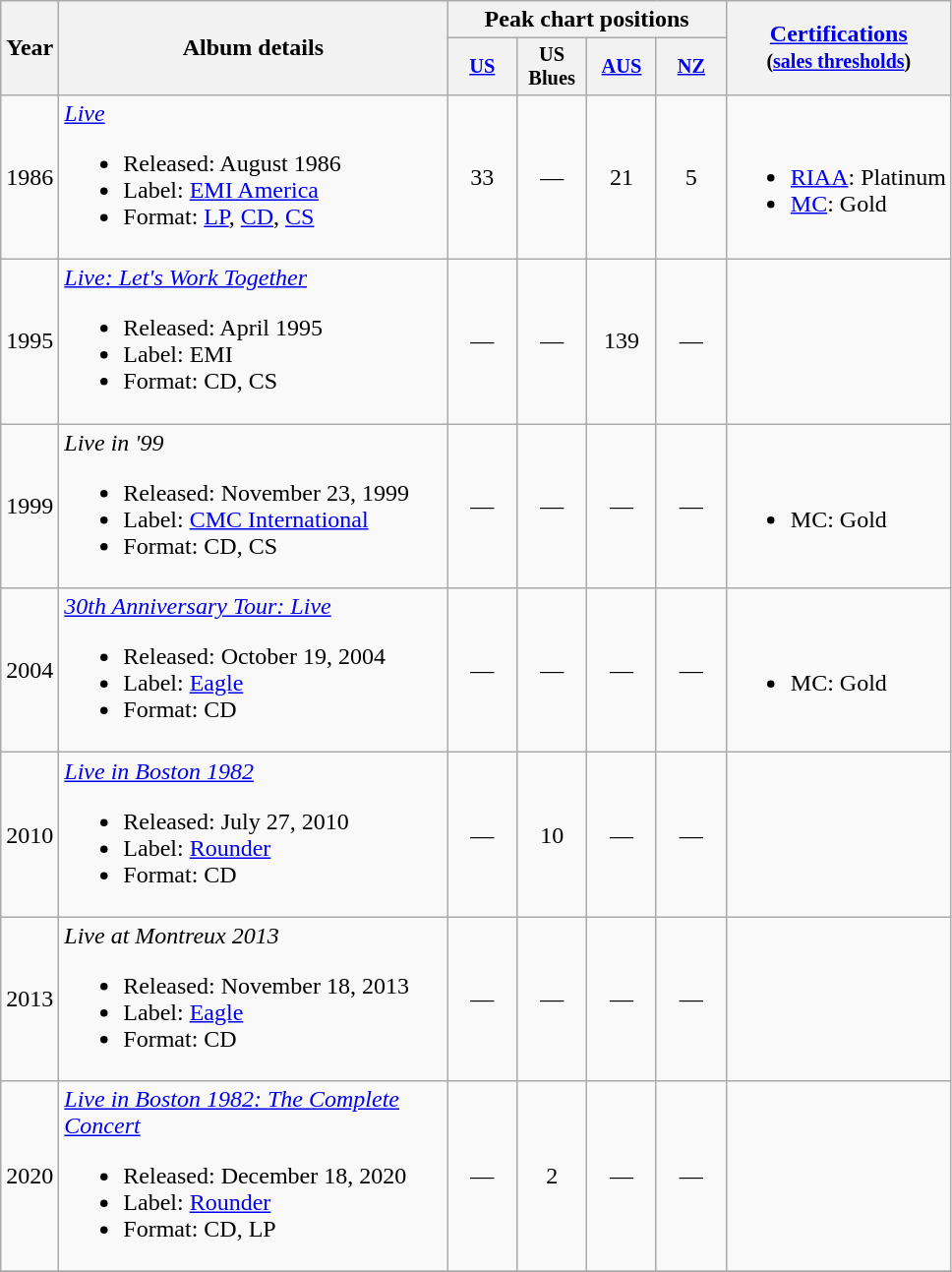<table class="wikitable">
<tr>
<th rowspan="2">Year</th>
<th rowspan="2" style="width:16em;">Album details</th>
<th colspan="4">Peak chart positions</th>
<th rowspan="2"><a href='#'>Certifications</a><br><small>(<a href='#'>sales thresholds</a>)</small></th>
</tr>
<tr>
<th scope="col" style="width:3em;font-size:85%;"><a href='#'>US</a><br></th>
<th scope="col" style="width:3em;font-size:85%;">US Blues<br></th>
<th scope="col" style="width:3em;font-size:85%;"><a href='#'>AUS</a><br></th>
<th scope="col" style="width:3em;font-size:85%;"><a href='#'>NZ</a><br></th>
</tr>
<tr>
<td>1986</td>
<td><em><a href='#'>Live</a></em><br><ul><li>Released: August 1986</li><li>Label: <a href='#'>EMI America</a></li><li>Format: <a href='#'>LP</a>, <a href='#'>CD</a>, <a href='#'>CS</a></li></ul></td>
<td style="text-align:center;">33</td>
<td style="text-align:center;">—</td>
<td style="text-align:center;">21</td>
<td style="text-align:center;">5</td>
<td><br><ul><li><a href='#'>RIAA</a>: Platinum</li><li><a href='#'>MC</a>: Gold</li></ul></td>
</tr>
<tr>
<td>1995</td>
<td><em><a href='#'>Live: Let's Work Together</a></em><br><ul><li>Released: April 1995</li><li>Label: EMI</li><li>Format: CD, CS</li></ul></td>
<td style="text-align:center;">—</td>
<td style="text-align:center;">—</td>
<td style="text-align:center;">139</td>
<td style="text-align:center;">—</td>
<td></td>
</tr>
<tr>
<td>1999</td>
<td><em>Live in '99</em><br><ul><li>Released: November 23, 1999</li><li>Label: <a href='#'>CMC International</a></li><li>Format: CD, CS</li></ul></td>
<td style="text-align:center;">—</td>
<td style="text-align:center;">—</td>
<td style="text-align:center;">—</td>
<td style="text-align:center;">—</td>
<td><br><ul><li>MC: Gold</li></ul></td>
</tr>
<tr>
<td>2004</td>
<td><em><a href='#'>30th Anniversary Tour: Live</a></em><br><ul><li>Released: October 19, 2004</li><li>Label: <a href='#'>Eagle</a></li><li>Format: CD</li></ul></td>
<td style="text-align:center;">—</td>
<td style="text-align:center;">—</td>
<td style="text-align:center;">—</td>
<td style="text-align:center;">—</td>
<td><br><ul><li>MC: Gold</li></ul></td>
</tr>
<tr>
<td>2010</td>
<td><em><a href='#'>Live in Boston 1982</a></em><br><ul><li>Released: July 27, 2010</li><li>Label: <a href='#'>Rounder</a></li><li>Format: CD</li></ul></td>
<td style="text-align:center;">—</td>
<td style="text-align:center;">10</td>
<td style="text-align:center;">—</td>
<td style="text-align:center;">—</td>
<td></td>
</tr>
<tr>
<td>2013</td>
<td><em>Live at Montreux 2013</em><br><ul><li>Released: November 18, 2013</li><li>Label: <a href='#'>Eagle</a></li><li>Format: CD</li></ul></td>
<td style="text-align:center;">—</td>
<td style="text-align:center;">—</td>
<td style="text-align:center;">—</td>
<td style="text-align:center;">—</td>
<td></td>
</tr>
<tr>
<td>2020</td>
<td><em><a href='#'>Live in Boston 1982: The Complete Concert</a></em><br><ul><li>Released: December 18, 2020</li><li>Label: <a href='#'>Rounder</a></li><li>Format: CD, LP</li></ul></td>
<td style="text-align:center;">—</td>
<td style="text-align:center;">2</td>
<td style="text-align:center;">—</td>
<td style="text-align:center;">—</td>
<td></td>
</tr>
<tr | colspan="8"  style="text-align:center; font-size:85%;"| "—" denotes releases that did not chart or were not released in that country.>
</tr>
</table>
